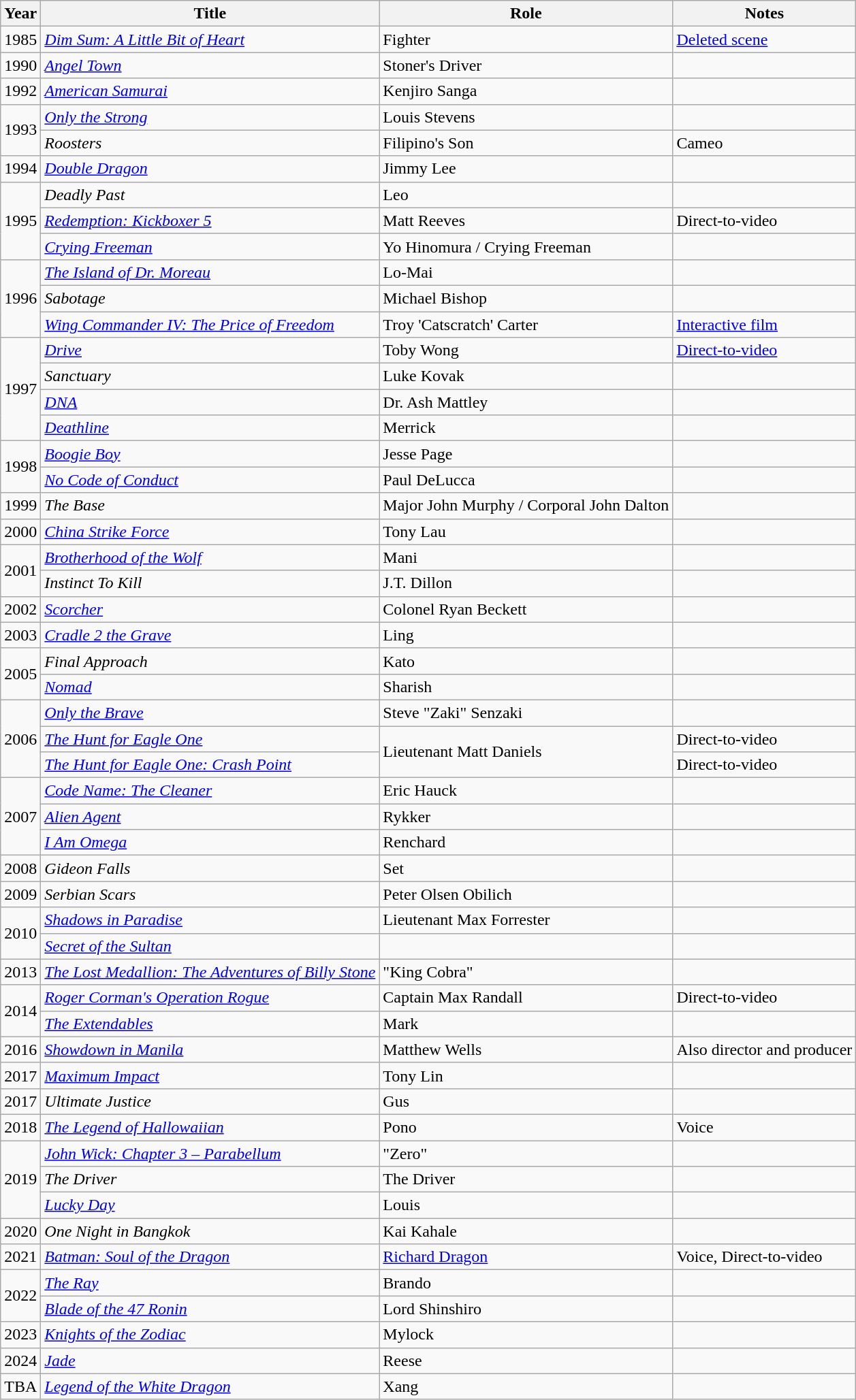<table class="wikitable sortable">
<tr>
<th>Year</th>
<th>Title</th>
<th>Role</th>
<th>Notes</th>
</tr>
<tr>
<td>1985</td>
<td><em><a href='#'>Dim Sum: A Little Bit of Heart</a></em></td>
<td>Fighter</td>
<td><a href='#'>Deleted scene</a></td>
</tr>
<tr>
<td>1990</td>
<td><em><a href='#'>Angel Town</a></em></td>
<td>Stoner's Driver</td>
<td></td>
</tr>
<tr>
<td>1992</td>
<td><em><a href='#'>American Samurai</a></em></td>
<td>Kenjiro Sanga</td>
<td></td>
</tr>
<tr>
<td rowspan=2>1993</td>
<td><em><a href='#'>Only the Strong</a></em></td>
<td>Louis Stevens</td>
<td></td>
</tr>
<tr>
<td><em>Roosters</em></td>
<td>Filipino's Son</td>
<td>Cameo</td>
</tr>
<tr>
<td>1994</td>
<td><em><a href='#'>Double Dragon</a></em></td>
<td>Jimmy Lee</td>
<td></td>
</tr>
<tr>
<td rowspan=3>1995</td>
<td><em>Deadly Past</em></td>
<td>Leo</td>
<td></td>
</tr>
<tr>
<td><em><a href='#'>Redemption: Kickboxer 5</a></em></td>
<td>Matt Reeves</td>
<td>Direct-to-video</td>
</tr>
<tr>
<td><em><a href='#'>Crying Freeman</a></em></td>
<td>Yo Hinomura / Crying Freeman</td>
<td></td>
</tr>
<tr>
<td rowspan=3>1996</td>
<td><em><a href='#'>The Island of Dr. Moreau</a></em></td>
<td>Lo-Mai</td>
<td></td>
</tr>
<tr>
<td><em>Sabotage</em></td>
<td>Michael Bishop</td>
<td></td>
</tr>
<tr>
<td><em><a href='#'>Wing Commander IV: The Price of Freedom</a></em></td>
<td>Troy 'Catscratch' Carter</td>
<td><a href='#'>Interactive film</a></td>
</tr>
<tr>
<td rowspan=4>1997</td>
<td><em><a href='#'>Drive</a></em></td>
<td>Toby Wong</td>
<td><a href='#'>Direct-to-video</a></td>
</tr>
<tr>
<td><em>Sanctuary</em></td>
<td>Luke Kovak</td>
<td></td>
</tr>
<tr>
<td><em><a href='#'>DNA</a></em></td>
<td>Dr. Ash Mattley</td>
<td></td>
</tr>
<tr>
<td><em><a href='#'>Deathline</a></em></td>
<td>Merrick</td>
<td></td>
</tr>
<tr>
<td rowspan=2>1998</td>
<td><em><a href='#'>Boogie Boy</a></em></td>
<td>Jesse Page</td>
<td></td>
</tr>
<tr>
<td><em><a href='#'>No Code of Conduct</a></em></td>
<td>Paul DeLucca</td>
<td></td>
</tr>
<tr>
<td>1999</td>
<td><em>The Base</em></td>
<td>Major John Murphy / Corporal John Dalton</td>
<td></td>
</tr>
<tr>
<td>2000</td>
<td><em><a href='#'>China Strike Force</a></em></td>
<td>Tony Lau</td>
<td></td>
</tr>
<tr>
<td rowspan=2>2001</td>
<td><em><a href='#'>Brotherhood of the Wolf</a></em></td>
<td>Mani</td>
<td></td>
</tr>
<tr>
<td><em>Instinct To Kill</em></td>
<td>J.T. Dillon</td>
<td></td>
</tr>
<tr>
<td>2002</td>
<td><em><a href='#'>Scorcher</a></em></td>
<td>Colonel Ryan Beckett</td>
<td></td>
</tr>
<tr>
<td>2003</td>
<td><em><a href='#'>Cradle 2 the Grave</a></em></td>
<td>Ling</td>
<td></td>
</tr>
<tr>
<td rowspan=2>2005</td>
<td><em>Final Approach</em></td>
<td>Kato</td>
<td></td>
</tr>
<tr>
<td><em><a href='#'>Nomad</a></em></td>
<td>Sharish</td>
<td></td>
</tr>
<tr>
<td rowspan=3>2006</td>
<td><em><a href='#'>Only the Brave</a></em></td>
<td>Steve "Zaki" Senzaki</td>
<td></td>
</tr>
<tr>
<td><em><a href='#'>The Hunt for Eagle One</a></em></td>
<td rowspan="2">Lieutenant Matt Daniels</td>
<td>Direct-to-video</td>
</tr>
<tr>
<td><em><a href='#'>The Hunt for Eagle One: Crash Point</a></em></td>
<td>Direct-to-video</td>
</tr>
<tr>
<td rowspan=3>2007</td>
<td><em><a href='#'>Code Name: The Cleaner</a></em></td>
<td>Eric Hauck</td>
<td></td>
</tr>
<tr>
<td><em><a href='#'>Alien Agent</a></em></td>
<td>Rykker</td>
<td></td>
</tr>
<tr>
<td><em><a href='#'>I Am Omega</a></em></td>
<td>Renchard</td>
<td></td>
</tr>
<tr>
<td>2008</td>
<td><em>Gideon Falls</em></td>
<td>Set</td>
<td></td>
</tr>
<tr>
<td>2009</td>
<td><em>Serbian Scars</em></td>
<td>Peter Olsen Obilich</td>
<td></td>
</tr>
<tr>
<td rowspan=2>2010</td>
<td><em><a href='#'>Shadows in Paradise</a></em></td>
<td>Lieutenant Max Forrester</td>
<td></td>
</tr>
<tr>
<td><em><a href='#'>Secret of the Sultan</a></em></td>
<td></td>
<td></td>
</tr>
<tr>
<td>2013</td>
<td><em><a href='#'>The Lost Medallion: The Adventures of Billy Stone</a></em></td>
<td>"King Cobra"</td>
<td></td>
</tr>
<tr>
<td rowspan=2>2014</td>
<td><em><a href='#'>Roger Corman's Operation Rogue</a></em></td>
<td>Captain Max Randall</td>
<td>Direct-to-video</td>
</tr>
<tr>
<td><em><a href='#'>The Extendables</a></em></td>
<td>Mark</td>
<td></td>
</tr>
<tr>
<td>2016</td>
<td><em><a href='#'>Showdown in Manila</a></em></td>
<td>Matthew Wells</td>
<td>Also director and producer</td>
</tr>
<tr>
<td>2017</td>
<td><em><a href='#'>Maximum Impact</a></em></td>
<td>Tony Lin</td>
<td></td>
</tr>
<tr>
<td>2017</td>
<td><em>Ultimate Justice</em></td>
<td>Gus</td>
<td></td>
</tr>
<tr>
<td>2018</td>
<td><em><a href='#'>The Legend of Hallowaiian</a></em></td>
<td>Pono</td>
<td>Voice</td>
</tr>
<tr>
<td rowspan=3>2019</td>
<td><em><a href='#'>John Wick: Chapter 3 – Parabellum</a></em></td>
<td>"Zero"</td>
<td></td>
</tr>
<tr>
<td><em>The Driver</em></td>
<td>The Driver</td>
<td></td>
</tr>
<tr>
<td><em><a href='#'>Lucky Day</a></em></td>
<td>Louis</td>
<td></td>
</tr>
<tr>
<td>2020</td>
<td><em>One Night in Bangkok</em></td>
<td>Kai Kahale</td>
<td></td>
</tr>
<tr>
<td>2021</td>
<td><em><a href='#'>Batman: Soul of the Dragon</a></em></td>
<td><a href='#'>Richard Dragon</a></td>
<td>Voice, Direct-to-video</td>
</tr>
<tr>
<td rowspan="2">2022</td>
<td><em><a href='#'>The Ray</a></em></td>
<td>Brando</td>
<td></td>
</tr>
<tr>
<td><em><a href='#'>Blade of the 47 Ronin</a></em></td>
<td>Lord Shinshiro</td>
<td></td>
</tr>
<tr>
<td>2023</td>
<td><em><a href='#'>Knights of the Zodiac</a></em></td>
<td>Mylock</td>
<td></td>
</tr>
<tr>
<td>2024</td>
<td><em><a href='#'>Jade</a></em></td>
<td>Reese</td>
<td></td>
</tr>
<tr>
<td>TBA</td>
<td><em><a href='#'>Legend of the White Dragon</a></em></td>
<td>Xang</td>
<td></td>
</tr>
</table>
